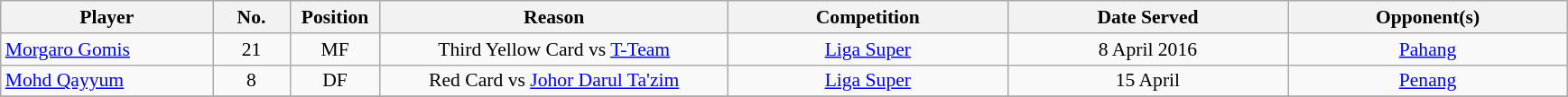<table class="wikitable" style="font-size: 90%; text-align: center;">
<tr>
<th width=150>Player</th>
<th width=50>No.</th>
<th width=60>Position</th>
<th width=250>Reason</th>
<th width=200>Competition</th>
<th width=200>Date Served</th>
<th width=200>Opponent(s)</th>
</tr>
<tr>
<td align=left> <a href='#'>Morgaro Gomis</a></td>
<td>21</td>
<td>MF</td>
<td>Third Yellow Card vs <a href='#'>T-Team</a></td>
<td><a href='#'>Liga Super</a></td>
<td>8 April 2016</td>
<td><a href='#'>Pahang</a></td>
</tr>
<tr>
<td align=left> <a href='#'>Mohd Qayyum</a></td>
<td>8</td>
<td>DF</td>
<td>Red Card vs <a href='#'>Johor Darul Ta'zim</a></td>
<td><a href='#'>Liga Super</a></td>
<td>15 April</td>
<td><a href='#'>Penang</a></td>
</tr>
<tr>
</tr>
</table>
